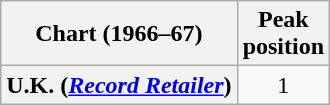<table class="wikitable plainrowheaders sortable">
<tr>
<th scope="col">Chart (1966–67)</th>
<th scope="col">Peak<br>position</th>
</tr>
<tr>
<th scope="row">U.K. (<em><a href='#'>Record Retailer</a></em>)</th>
<td style="text-align:center;">1</td>
</tr>
</table>
